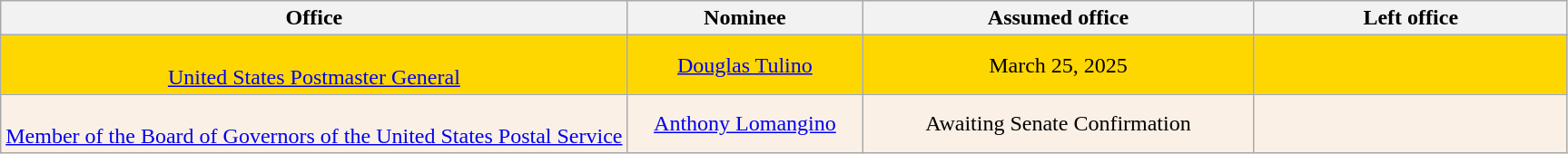<table class="wikitable sortable" style="text-align:center">
<tr>
<th style="width:40%;">Office</th>
<th style="width:15%;">Nominee</th>
<th style="width:25%;" data-sort- type="date">Assumed office</th>
<th style="width:20%;" data-sort- type="date">Left office</th>
</tr>
<tr style="background:gold">
<td><br><a href='#'>United States Postmaster General</a></td>
<td><a href='#'>Douglas Tulino</a></td>
<td>March 25, 2025</td>
<td></td>
</tr>
<tr style="background:linen;">
<td><br><a href='#'>Member of the Board of Governors of the United States Postal Service</a></td>
<td><a href='#'>Anthony Lomangino</a></td>
<td>Awaiting Senate Confirmation</td>
<td></td>
</tr>
</table>
